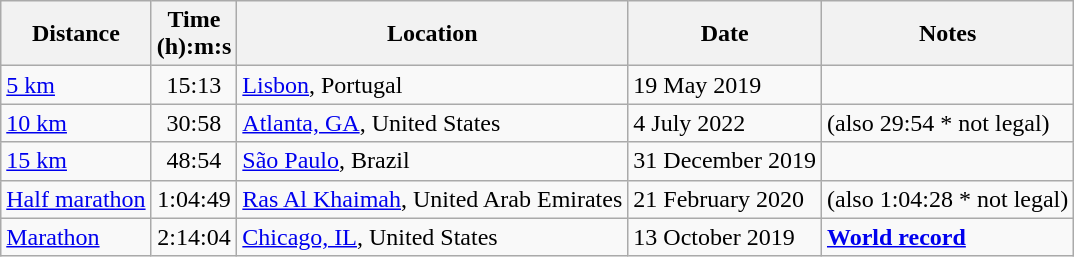<table class="wikitable">
<tr>
<th>Distance</th>
<th>Time<br>(h):m:s</th>
<th>Location</th>
<th>Date</th>
<th>Notes</th>
</tr>
<tr>
<td><a href='#'>5 km</a></td>
<td style="text-align:center;">15:13</td>
<td><a href='#'>Lisbon</a>, Portugal</td>
<td>19 May 2019</td>
<td></td>
</tr>
<tr>
<td><a href='#'>10 km</a></td>
<td style="text-align:center;">30:58</td>
<td><a href='#'>Atlanta, GA</a>, United States</td>
<td>4 July 2022</td>
<td>(also 29:54 * not legal)</td>
</tr>
<tr>
<td><a href='#'>15 km</a></td>
<td style="text-align:center;">48:54</td>
<td><a href='#'>São Paulo</a>, Brazil</td>
<td>31 December 2019</td>
<td></td>
</tr>
<tr>
<td><a href='#'>Half marathon</a></td>
<td style="text-align:center;">1:04:49</td>
<td><a href='#'>Ras Al Khaimah</a>, United Arab Emirates</td>
<td>21 February 2020</td>
<td>(also 1:04:28 * not legal)</td>
</tr>
<tr>
<td><a href='#'>Marathon</a></td>
<td style="text-align:center;">2:14:04</td>
<td><a href='#'>Chicago, IL</a>, United States</td>
<td>13 October 2019</td>
<td> <strong><a href='#'>World record</a></strong></td>
</tr>
</table>
